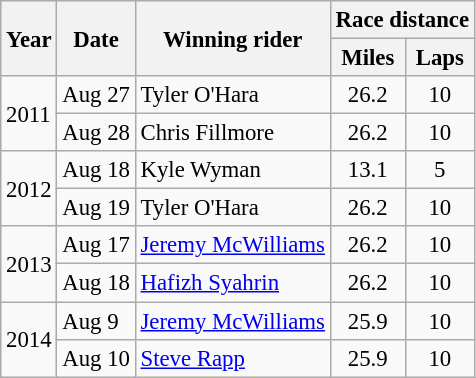<table class="wikitable" style="font-size: 95%;">
<tr>
<th rowspan="2">Year</th>
<th rowspan="2">Date</th>
<th rowspan="2">Winning rider</th>
<th colspan="2">Race distance</th>
</tr>
<tr>
<th>Miles</th>
<th>Laps</th>
</tr>
<tr>
<td rowspan=2>2011</td>
<td>Aug 27</td>
<td> Tyler O'Hara</td>
<td style="text-align:center">26.2</td>
<td style="text-align:center">10</td>
</tr>
<tr>
<td>Aug 28</td>
<td> Chris Fillmore</td>
<td style="text-align:center">26.2</td>
<td style="text-align:center">10</td>
</tr>
<tr>
<td rowspan=2>2012</td>
<td>Aug 18</td>
<td> Kyle Wyman</td>
<td style="text-align:center">13.1</td>
<td style="text-align:center">5</td>
</tr>
<tr>
<td>Aug 19</td>
<td> Tyler O'Hara</td>
<td style="text-align:center">26.2</td>
<td style="text-align:center">10</td>
</tr>
<tr>
<td rowspan=2>2013</td>
<td>Aug 17</td>
<td> <a href='#'>Jeremy McWilliams</a></td>
<td style="text-align:center">26.2</td>
<td style="text-align:center">10</td>
</tr>
<tr>
<td>Aug 18</td>
<td> <a href='#'>Hafizh Syahrin</a></td>
<td style="text-align:center">26.2</td>
<td style="text-align:center">10</td>
</tr>
<tr>
<td rowspan=2>2014</td>
<td>Aug 9</td>
<td> <a href='#'>Jeremy McWilliams</a></td>
<td style="text-align:center">25.9</td>
<td style="text-align:center">10</td>
</tr>
<tr>
<td>Aug 10</td>
<td> <a href='#'>Steve Rapp</a></td>
<td style="text-align:center">25.9</td>
<td style="text-align:center">10</td>
</tr>
</table>
